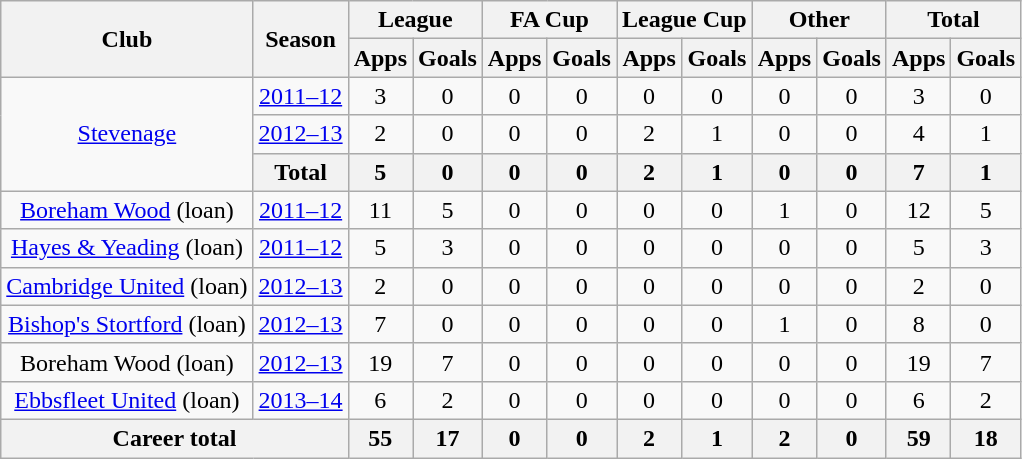<table class="wikitable" style="text-align:center">
<tr>
<th rowspan="2">Club</th>
<th rowspan="2">Season</th>
<th colspan="2">League</th>
<th colspan="2">FA Cup</th>
<th colspan="2">League Cup</th>
<th colspan="2">Other</th>
<th colspan="2">Total</th>
</tr>
<tr>
<th>Apps</th>
<th>Goals</th>
<th>Apps</th>
<th>Goals</th>
<th>Apps</th>
<th>Goals</th>
<th>Apps</th>
<th>Goals</th>
<th>Apps</th>
<th>Goals</th>
</tr>
<tr>
<td rowspan="3"><a href='#'>Stevenage</a></td>
<td><a href='#'>2011–12</a></td>
<td>3</td>
<td>0</td>
<td>0</td>
<td>0</td>
<td>0</td>
<td>0</td>
<td>0</td>
<td>0</td>
<td>3</td>
<td>0</td>
</tr>
<tr>
<td><a href='#'>2012–13</a></td>
<td>2</td>
<td>0</td>
<td>0</td>
<td>0</td>
<td>2</td>
<td>1</td>
<td>0</td>
<td>0</td>
<td>4</td>
<td>1</td>
</tr>
<tr>
<th>Total</th>
<th>5</th>
<th>0</th>
<th>0</th>
<th>0</th>
<th>2</th>
<th>1</th>
<th>0</th>
<th>0</th>
<th>7</th>
<th>1</th>
</tr>
<tr>
<td><a href='#'>Boreham Wood</a> (loan)</td>
<td><a href='#'>2011–12</a></td>
<td>11</td>
<td>5</td>
<td>0</td>
<td>0</td>
<td>0</td>
<td>0</td>
<td>1</td>
<td>0</td>
<td>12</td>
<td>5</td>
</tr>
<tr>
<td><a href='#'>Hayes & Yeading</a> (loan)</td>
<td><a href='#'>2011–12</a></td>
<td>5</td>
<td>3</td>
<td>0</td>
<td>0</td>
<td>0</td>
<td>0</td>
<td>0</td>
<td>0</td>
<td>5</td>
<td>3</td>
</tr>
<tr>
<td><a href='#'>Cambridge United</a> (loan)</td>
<td><a href='#'>2012–13</a></td>
<td>2</td>
<td>0</td>
<td>0</td>
<td>0</td>
<td>0</td>
<td>0</td>
<td>0</td>
<td>0</td>
<td>2</td>
<td>0</td>
</tr>
<tr>
<td><a href='#'>Bishop's Stortford</a> (loan)</td>
<td><a href='#'>2012–13</a></td>
<td>7</td>
<td>0</td>
<td>0</td>
<td>0</td>
<td>0</td>
<td>0</td>
<td>1</td>
<td>0</td>
<td>8</td>
<td>0</td>
</tr>
<tr>
<td>Boreham Wood (loan)</td>
<td><a href='#'>2012–13</a></td>
<td>19</td>
<td>7</td>
<td>0</td>
<td>0</td>
<td>0</td>
<td>0</td>
<td>0</td>
<td>0</td>
<td>19</td>
<td>7</td>
</tr>
<tr>
<td><a href='#'>Ebbsfleet United</a> (loan)</td>
<td><a href='#'>2013–14</a></td>
<td>6</td>
<td>2</td>
<td>0</td>
<td>0</td>
<td>0</td>
<td>0</td>
<td>0</td>
<td>0</td>
<td>6</td>
<td>2</td>
</tr>
<tr>
<th colspan="2">Career total</th>
<th>55</th>
<th>17</th>
<th>0</th>
<th>0</th>
<th>2</th>
<th>1</th>
<th>2</th>
<th>0</th>
<th>59</th>
<th>18</th>
</tr>
</table>
